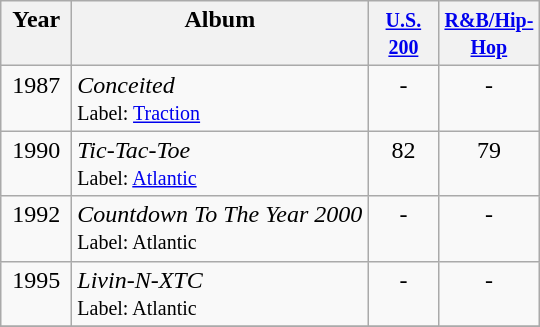<table class="wikitable">
<tr>
<th align="center" valign="top" width="40">Year</th>
<th align="left" valign="top">Album</th>
<th align="center" valign="top" width="40"><small><a href='#'>U.S. 200</a></small></th>
<th align="center" valign="top" width="40"><small><a href='#'>R&B/Hip-Hop</a></small></th>
</tr>
<tr>
<td align="center" valign="top">1987</td>
<td align="left" valign="top"><em>Conceited</em><br><small>Label: <a href='#'>Traction</a></small></td>
<td align="center" valign="top">-</td>
<td align="center" valign="top">-</td>
</tr>
<tr>
<td align="center" valign="top">1990</td>
<td align="left" valign="top"><em>Tic-Tac-Toe</em><br><small>Label: <a href='#'>Atlantic</a></small></td>
<td align="center" valign="top">82</td>
<td align="center" valign="top">79</td>
</tr>
<tr>
<td align="center" valign="top">1992</td>
<td align="left" valign="top"><em>Countdown To The Year 2000</em><br><small>Label: Atlantic</small></td>
<td align="center" valign="top">-</td>
<td align="center" valign="top">-</td>
</tr>
<tr>
<td align="center" valign="top">1995</td>
<td align="left" valign="top"><em>Livin-N-XTC </em><br><small>Label: Atlantic</small></td>
<td align="center" valign="top">-</td>
<td align="center" valign="top">-</td>
</tr>
<tr>
</tr>
</table>
